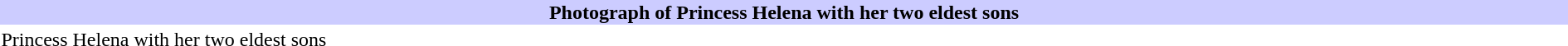<table class="toccolours collapsible collapsed" width="100%;" align="center">
<tr>
<th bgcolor=ccccff>Photograph of Princess Helena with her two eldest sons</th>
</tr>
<tr>
<td> Princess Helena with her two eldest sons</td>
</tr>
</table>
